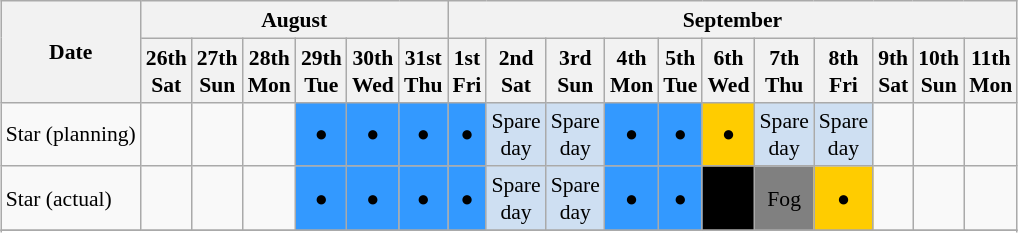<table class="wikitable" style="margin:0.5em auto; font-size:90%; line-height:1.25em;">
<tr>
<th rowspan=2>Date</th>
<th colspan=6>August</th>
<th colspan=11>September</th>
</tr>
<tr>
<th>26th<br>Sat</th>
<th>27th<br>Sun</th>
<th>28th<br>Mon</th>
<th>29th<br>Tue</th>
<th>30th<br>Wed</th>
<th>31st<br>Thu</th>
<th>1st<br>Fri</th>
<th>2nd<br>Sat</th>
<th>3rd<br>Sun</th>
<th>4th<br>Mon</th>
<th>5th<br>Tue</th>
<th>6th<br>Wed</th>
<th>7th<br>Thu</th>
<th>8th<br>Fri</th>
<th>9th<br>Sat</th>
<th>10th<br>Sun</th>
<th>11th<br>Mon</th>
</tr>
<tr align="center">
<td align="left">Star (planning)</td>
<td></td>
<td></td>
<td></td>
<td bgcolor=#3399ff><span>●</span></td>
<td bgcolor=#3399ff><span>●</span></td>
<td bgcolor=#3399ff><span>●</span></td>
<td bgcolor=#3399ff><span>●</span></td>
<td bgcolor=#cedff2>Spare<br>day</td>
<td bgcolor=#cedff2>Spare<br>day</td>
<td bgcolor=#3399ff><span>●</span></td>
<td bgcolor=#3399ff><span>●</span></td>
<td bgcolor=#ffcc00><span>●</span></td>
<td bgcolor=#cedff2>Spare<br>day</td>
<td bgcolor=#cedff2>Spare<br>day</td>
<td></td>
<td></td>
<td></td>
</tr>
<tr align="center">
<td align="left">Star (actual)</td>
<td></td>
<td></td>
<td></td>
<td bgcolor=#3399ff><span>●</span></td>
<td bgcolor=#3399ff><span>●</span></td>
<td bgcolor=#3399ff><span>●</span></td>
<td bgcolor=#3399ff><span>●</span></td>
<td bgcolor=#cedff2>Spare<br>day</td>
<td bgcolor=#cedff2>Spare<br>day</td>
<td bgcolor=#3399ff><span>●</span></td>
<td bgcolor=#3399ff><span>●</span></td>
<td bgcolor=#000000></td>
<td bgcolor=gray>Fog</td>
<td bgcolor=#ffcc00><span>●</span></td>
<td></td>
<td></td>
<td></td>
</tr>
<tr align="center">
</tr>
<tr>
</tr>
</table>
